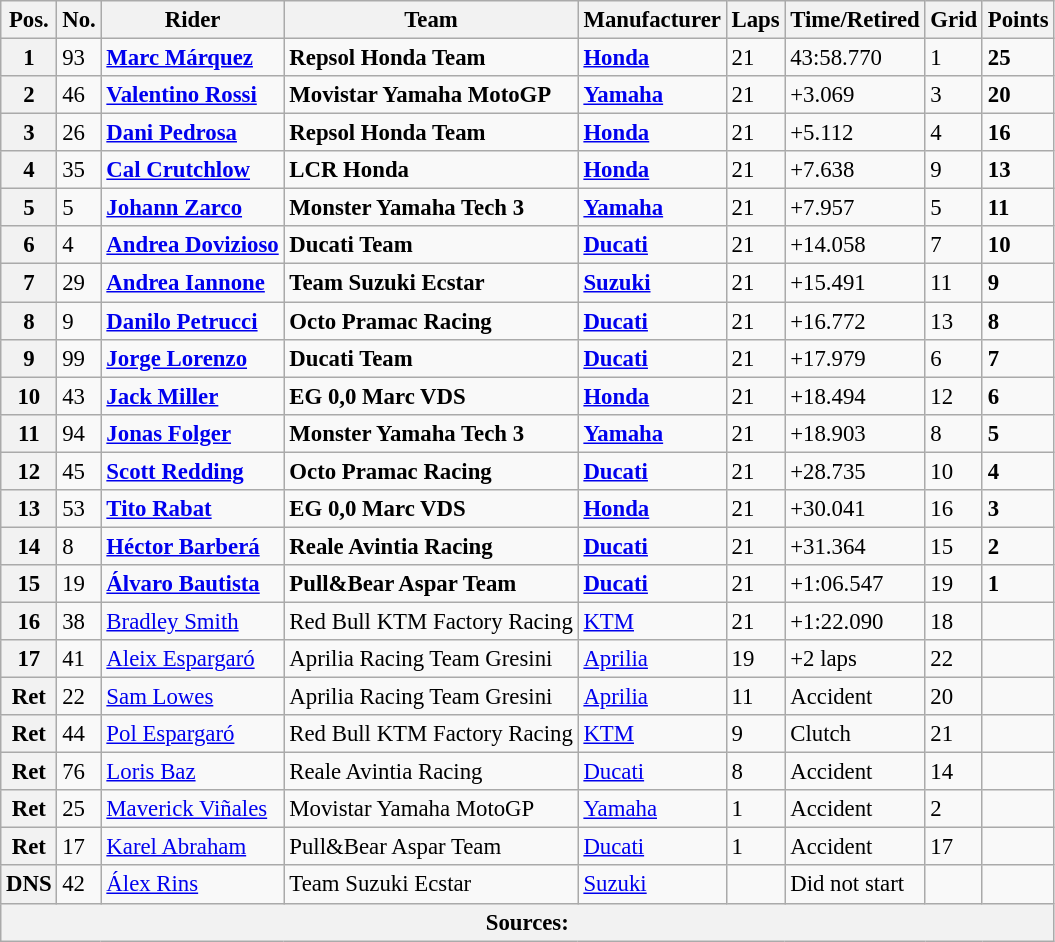<table class="wikitable" style="font-size: 95%;">
<tr>
<th>Pos.</th>
<th>No.</th>
<th>Rider</th>
<th>Team</th>
<th>Manufacturer</th>
<th>Laps</th>
<th>Time/Retired</th>
<th>Grid</th>
<th>Points</th>
</tr>
<tr>
<th>1</th>
<td>93</td>
<td> <strong><a href='#'>Marc Márquez</a></strong></td>
<td><strong>Repsol Honda Team</strong></td>
<td><strong><a href='#'>Honda</a></strong></td>
<td>21</td>
<td>43:58.770</td>
<td>1</td>
<td><strong>25</strong></td>
</tr>
<tr>
<th>2</th>
<td>46</td>
<td> <strong><a href='#'>Valentino Rossi</a></strong></td>
<td><strong>Movistar Yamaha MotoGP</strong></td>
<td><strong><a href='#'>Yamaha</a></strong></td>
<td>21</td>
<td>+3.069</td>
<td>3</td>
<td><strong>20</strong></td>
</tr>
<tr>
<th>3</th>
<td>26</td>
<td> <strong><a href='#'>Dani Pedrosa</a></strong></td>
<td><strong>Repsol Honda Team</strong></td>
<td><strong><a href='#'>Honda</a></strong></td>
<td>21</td>
<td>+5.112</td>
<td>4</td>
<td><strong>16</strong></td>
</tr>
<tr>
<th>4</th>
<td>35</td>
<td> <strong><a href='#'>Cal Crutchlow</a></strong></td>
<td><strong>LCR Honda</strong></td>
<td><strong><a href='#'>Honda</a></strong></td>
<td>21</td>
<td>+7.638</td>
<td>9</td>
<td><strong>13</strong></td>
</tr>
<tr>
<th>5</th>
<td>5</td>
<td> <strong><a href='#'>Johann Zarco</a></strong></td>
<td><strong>Monster Yamaha Tech 3</strong></td>
<td><strong><a href='#'>Yamaha</a></strong></td>
<td>21</td>
<td>+7.957</td>
<td>5</td>
<td><strong>11</strong></td>
</tr>
<tr>
<th>6</th>
<td>4</td>
<td> <strong><a href='#'>Andrea Dovizioso</a></strong></td>
<td><strong>Ducati Team</strong></td>
<td><strong><a href='#'>Ducati</a></strong></td>
<td>21</td>
<td>+14.058</td>
<td>7</td>
<td><strong>10</strong></td>
</tr>
<tr>
<th>7</th>
<td>29</td>
<td> <strong><a href='#'>Andrea Iannone</a></strong></td>
<td><strong>Team Suzuki Ecstar</strong></td>
<td><strong><a href='#'>Suzuki</a></strong></td>
<td>21</td>
<td>+15.491</td>
<td>11</td>
<td><strong>9</strong></td>
</tr>
<tr>
<th>8</th>
<td>9</td>
<td> <strong><a href='#'>Danilo Petrucci</a></strong></td>
<td><strong>Octo Pramac Racing</strong></td>
<td><strong><a href='#'>Ducati</a></strong></td>
<td>21</td>
<td>+16.772</td>
<td>13</td>
<td><strong>8</strong></td>
</tr>
<tr>
<th>9</th>
<td>99</td>
<td> <strong><a href='#'>Jorge Lorenzo</a></strong></td>
<td><strong>Ducati Team</strong></td>
<td><strong><a href='#'>Ducati</a></strong></td>
<td>21</td>
<td>+17.979</td>
<td>6</td>
<td><strong>7</strong></td>
</tr>
<tr>
<th>10</th>
<td>43</td>
<td> <strong><a href='#'>Jack Miller</a></strong></td>
<td><strong>EG 0,0 Marc VDS</strong></td>
<td><strong><a href='#'>Honda</a></strong></td>
<td>21</td>
<td>+18.494</td>
<td>12</td>
<td><strong>6</strong></td>
</tr>
<tr>
<th>11</th>
<td>94</td>
<td> <strong><a href='#'>Jonas Folger</a></strong></td>
<td><strong>Monster Yamaha Tech 3</strong></td>
<td><strong><a href='#'>Yamaha</a></strong></td>
<td>21</td>
<td>+18.903</td>
<td>8</td>
<td><strong>5</strong></td>
</tr>
<tr>
<th>12</th>
<td>45</td>
<td> <strong><a href='#'>Scott Redding</a></strong></td>
<td><strong>Octo Pramac Racing</strong></td>
<td><strong><a href='#'>Ducati</a></strong></td>
<td>21</td>
<td>+28.735</td>
<td>10</td>
<td><strong>4</strong></td>
</tr>
<tr>
<th>13</th>
<td>53</td>
<td> <strong><a href='#'>Tito Rabat</a></strong></td>
<td><strong>EG 0,0 Marc VDS</strong></td>
<td><strong><a href='#'>Honda</a></strong></td>
<td>21</td>
<td>+30.041</td>
<td>16</td>
<td><strong>3</strong></td>
</tr>
<tr>
<th>14</th>
<td>8</td>
<td> <strong><a href='#'>Héctor Barberá</a></strong></td>
<td><strong>Reale Avintia Racing</strong></td>
<td><strong><a href='#'>Ducati</a></strong></td>
<td>21</td>
<td>+31.364</td>
<td>15</td>
<td><strong>2</strong></td>
</tr>
<tr>
<th>15</th>
<td>19</td>
<td> <strong><a href='#'>Álvaro Bautista</a></strong></td>
<td><strong>Pull&Bear Aspar Team</strong></td>
<td><strong><a href='#'>Ducati</a></strong></td>
<td>21</td>
<td>+1:06.547</td>
<td>19</td>
<td><strong>1</strong></td>
</tr>
<tr>
<th>16</th>
<td>38</td>
<td> <a href='#'>Bradley Smith</a></td>
<td>Red Bull KTM Factory Racing</td>
<td><a href='#'>KTM</a></td>
<td>21</td>
<td>+1:22.090</td>
<td>18</td>
<td></td>
</tr>
<tr>
<th>17</th>
<td>41</td>
<td> <a href='#'>Aleix Espargaró</a></td>
<td>Aprilia Racing Team Gresini</td>
<td><a href='#'>Aprilia</a></td>
<td>19</td>
<td>+2 laps</td>
<td>22</td>
<td></td>
</tr>
<tr>
<th>Ret</th>
<td>22</td>
<td> <a href='#'>Sam Lowes</a></td>
<td>Aprilia Racing Team Gresini</td>
<td><a href='#'>Aprilia</a></td>
<td>11</td>
<td>Accident</td>
<td>20</td>
<td></td>
</tr>
<tr>
<th>Ret</th>
<td>44</td>
<td> <a href='#'>Pol Espargaró</a></td>
<td>Red Bull KTM Factory Racing</td>
<td><a href='#'>KTM</a></td>
<td>9</td>
<td>Clutch</td>
<td>21</td>
<td></td>
</tr>
<tr>
<th>Ret</th>
<td>76</td>
<td> <a href='#'>Loris Baz</a></td>
<td>Reale Avintia Racing</td>
<td><a href='#'>Ducati</a></td>
<td>8</td>
<td>Accident</td>
<td>14</td>
<td></td>
</tr>
<tr>
<th>Ret</th>
<td>25</td>
<td> <a href='#'>Maverick Viñales</a></td>
<td>Movistar Yamaha MotoGP</td>
<td><a href='#'>Yamaha</a></td>
<td>1</td>
<td>Accident</td>
<td>2</td>
<td></td>
</tr>
<tr>
<th>Ret</th>
<td>17</td>
<td> <a href='#'>Karel Abraham</a></td>
<td>Pull&Bear Aspar Team</td>
<td><a href='#'>Ducati</a></td>
<td>1</td>
<td>Accident</td>
<td>17</td>
<td></td>
</tr>
<tr>
<th>DNS</th>
<td>42</td>
<td> <a href='#'>Álex Rins</a></td>
<td>Team Suzuki Ecstar</td>
<td><a href='#'>Suzuki</a></td>
<td></td>
<td>Did not start</td>
<td></td>
<td></td>
</tr>
<tr>
<th colspan=9>Sources:</th>
</tr>
</table>
